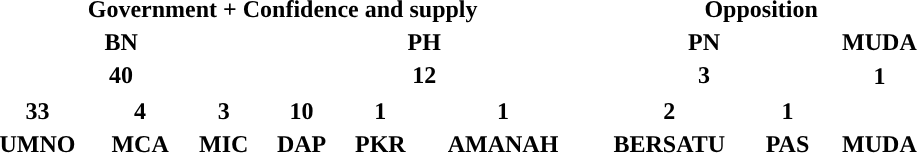<table style="width:40em;">
<tr style="text-align:center;">
<td colspan="6" style="color:"><strong>Government + Confidence and supply</strong></td>
<td colspan="3" style="color:"><strong>Opposition</strong></td>
</tr>
<tr style="text-align:center;">
<td colspan="3" style="color:"><strong>BN</strong></td>
<td colspan="3" style="color:"><strong>PH</strong></td>
<td colspan="2" style="color:"><strong>PN</strong></td>
<th align="center" style="color:">MUDA</th>
</tr>
<tr style="text-align:center;">
<td colspan="3" style="background:"><strong>40</strong></td>
<td colspan="3" style="background:"><strong>12</strong></td>
<td colspan="2" style="background:"><strong>3</strong></td>
<td rowspan="2" align="center" style="background:"><strong>1</strong></td>
</tr>
<tr>
</tr>
<tr style="text-align:center;">
<td style="background:"><strong>33</strong></td>
<td style="background:"><strong>4</strong></td>
<td style="background:"><strong>3</strong></td>
<td style="background:"><strong>10</strong></td>
<td style="background:"><strong>1</strong></td>
<td style="background:"><strong>1</strong></td>
<td style="background:"><strong>2</strong></td>
<td style="background:"><strong>1</strong></td>
</tr>
<tr style="text-align:center;">
<td style="color:"><strong>UMNO</strong></td>
<td style="color:"><strong>MCA</strong></td>
<td style="color:"><strong>MIC</strong></td>
<td style="color:"><strong>DAP</strong></td>
<td style="color:"><strong>PKR</strong></td>
<td style="color:"><strong>AMANAH</strong></td>
<td style="color:"><strong>BERSATU</strong></td>
<td style="color:"><strong>PAS</strong></td>
<th align="center" style="color:#000000;">MUDA</th>
</tr>
</table>
